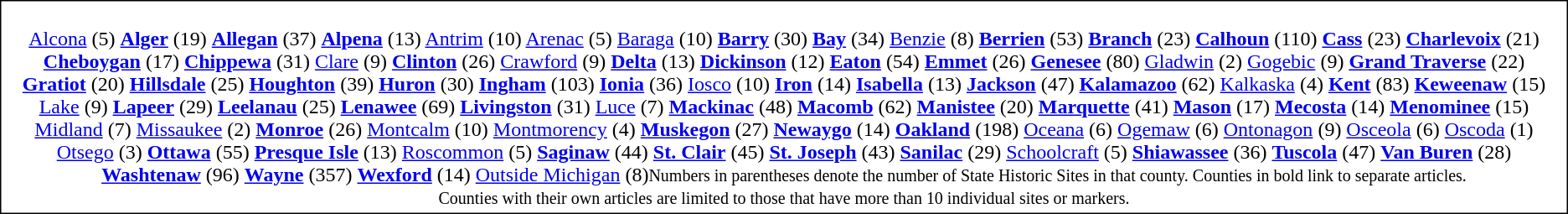<table style="margin:.5em; border:1px solid #000; padding:0; text-align:center">
<tr>
<td><br><a href='#'>Alcona</a> (5)
<strong><a href='#'>Alger</a></strong> (19)
<strong><a href='#'>Allegan</a></strong> (37)
<strong><a href='#'>Alpena</a></strong> (13)
<a href='#'>Antrim</a> (10)
<a href='#'>Arenac</a> (5)
<a href='#'>Baraga</a> (10)
<strong><a href='#'>Barry</a></strong> (30)
<strong><a href='#'>Bay</a></strong> (34)
<a href='#'>Benzie</a> (8)
<strong><a href='#'>Berrien</a></strong> (53)
<strong><a href='#'>Branch</a></strong> (23)
<strong><a href='#'>Calhoun</a></strong> (110)
<strong><a href='#'>Cass</a></strong> (23)
<strong><a href='#'>Charlevoix</a></strong> (21)
<strong><a href='#'>Cheboygan</a></strong> (17)
<strong><a href='#'>Chippewa</a></strong> (31)
<a href='#'>Clare</a> (9)
<strong><a href='#'>Clinton</a></strong> (26)
<a href='#'>Crawford</a> (9)
<strong><a href='#'>Delta</a></strong> (13)
<strong><a href='#'>Dickinson</a></strong> (12)
<strong><a href='#'>Eaton</a></strong> (54)
<strong><a href='#'>Emmet</a></strong> (26)
<strong><a href='#'>Genesee</a></strong> (80)
<a href='#'>Gladwin</a> (2)
<a href='#'>Gogebic</a> (9)
<strong><a href='#'>Grand Traverse</a></strong> (22)
<strong><a href='#'>Gratiot</a></strong> (20)
<strong><a href='#'>Hillsdale</a></strong> (25)
<strong><a href='#'>Houghton</a></strong> (39)
<strong><a href='#'>Huron</a></strong> (30)
<strong><a href='#'>Ingham</a></strong> (103)
<strong><a href='#'>Ionia</a></strong> (36)
<a href='#'>Iosco</a> (10)
<strong><a href='#'>Iron</a></strong> (14)
<strong><a href='#'>Isabella</a></strong> (13)
<strong><a href='#'>Jackson</a></strong> (47)
<strong><a href='#'>Kalamazoo</a></strong> (62)
<a href='#'>Kalkaska</a> (4)
<strong><a href='#'>Kent</a></strong> (83)
<strong><a href='#'>Keweenaw</a></strong> (15)
<a href='#'>Lake</a> (9)
<strong><a href='#'>Lapeer</a></strong> (29)
<strong><a href='#'>Leelanau</a></strong> (25)
<strong><a href='#'>Lenawee</a></strong> (69)
<strong><a href='#'>Livingston</a></strong> (31)
<a href='#'>Luce</a> (7)
<strong><a href='#'>Mackinac</a></strong> (48)
<strong><a href='#'>Macomb</a></strong> (62)
<strong><a href='#'>Manistee</a></strong> (20)
<strong><a href='#'>Marquette</a></strong> (41)
<strong><a href='#'>Mason</a></strong> (17)
<strong><a href='#'>Mecosta</a></strong> (14)
<strong><a href='#'>Menominee</a></strong> (15)
<a href='#'>Midland</a> (7)
<a href='#'>Missaukee</a> (2)
<strong><a href='#'>Monroe</a></strong> (26)
<a href='#'>Montcalm</a> (10)
<a href='#'>Montmorency</a> (4)
<strong><a href='#'>Muskegon</a></strong> (27)
<strong><a href='#'>Newaygo</a></strong> (14)
<strong><a href='#'>Oakland</a></strong> (198)
<a href='#'>Oceana</a> (6)
<a href='#'>Ogemaw</a> (6)
<a href='#'>Ontonagon</a> (9)
<a href='#'>Osceola</a> (6)
<a href='#'>Oscoda</a> (1)
<a href='#'>Otsego</a> (3)
<strong><a href='#'>Ottawa</a></strong> (55)
<strong><a href='#'>Presque Isle</a></strong> (13)
<a href='#'>Roscommon</a> (5)
<strong><a href='#'>Saginaw</a></strong> (44)
<strong><a href='#'>St. Clair</a></strong> (45)
<strong><a href='#'>St. Joseph</a></strong> (43)
<strong><a href='#'>Sanilac</a></strong> (29)
<a href='#'>Schoolcraft</a> (5)
<strong><a href='#'>Shiawassee</a></strong> (36)
<strong><a href='#'>Tuscola</a></strong> (47)
<strong><a href='#'>Van Buren</a></strong> (28)
<strong><a href='#'>Washtenaw</a></strong> (96)
<strong><a href='#'>Wayne</a></strong> (357)
<strong><a href='#'>Wexford</a></strong> (14)
<a href='#'>Outside Michigan</a> (8)<small>Numbers in parentheses denote the number of State Historic Sites in that county. Counties in bold link to separate articles.<br>Counties with their own articles are limited to those that have more than 10 individual sites or markers.</small></td>
</tr>
</table>
